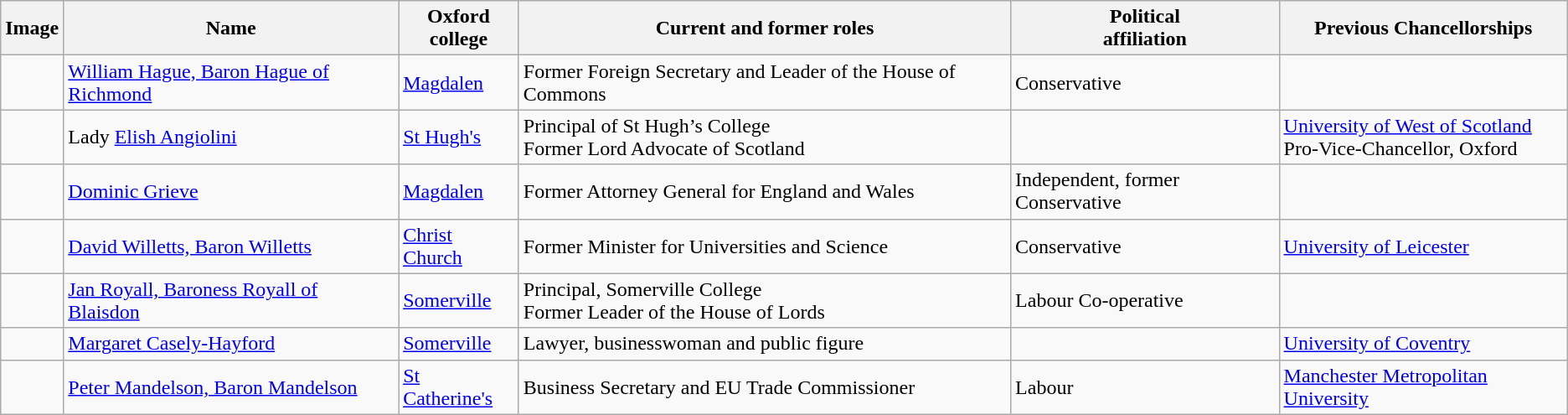<table class="wikitable sortable">
<tr>
<th>Image</th>
<th>Name</th>
<th>Oxford<br>college</th>
<th>Current and former roles</th>
<th>Political<br>affiliation</th>
<th>Previous Chancellorships</th>
</tr>
<tr>
<td></td>
<td><a href='#'> William Hague, Baron Hague of Richmond</a></td>
<td><a href='#'>Magdalen</a></td>
<td>Former Foreign Secretary and Leader of the House of Commons</td>
<td>Conservative</td>
<td></td>
</tr>
<tr>
<td></td>
<td>Lady <a href='#'>Elish Angiolini</a></td>
<td><a href='#'>St Hugh's</a></td>
<td>Principal of St Hugh’s College<br>Former Lord Advocate of Scotland</td>
<td></td>
<td><a href='#'>University of West of Scotland</a><br>Pro-Vice-Chancellor, Oxford</td>
</tr>
<tr>
<td></td>
<td><a href='#'>Dominic Grieve</a></td>
<td><a href='#'>Magdalen</a></td>
<td>Former Attorney General for England and Wales</td>
<td>Independent, former Conservative</td>
<td></td>
</tr>
<tr>
<td></td>
<td><a href='#'>David Willetts, Baron Willetts</a></td>
<td><a href='#'>Christ Church</a></td>
<td>Former Minister for Universities and Science</td>
<td>Conservative</td>
<td><a href='#'>University of Leicester</a></td>
</tr>
<tr>
<td></td>
<td><a href='#'>Jan Royall, Baroness Royall of Blaisdon</a></td>
<td><a href='#'>Somerville</a></td>
<td>Principal, Somerville College<br>Former Leader of the House of Lords</td>
<td>Labour Co-operative</td>
<td></td>
</tr>
<tr>
<td></td>
<td><a href='#'>Margaret Casely-Hayford</a></td>
<td><a href='#'>Somerville</a></td>
<td>Lawyer, businesswoman and public figure</td>
<td></td>
<td><a href='#'>University of Coventry</a></td>
</tr>
<tr>
<td></td>
<td><a href='#'>Peter Mandelson, Baron Mandelson</a></td>
<td><a href='#'>St Catherine's</a></td>
<td>Business Secretary and EU Trade Commissioner</td>
<td>Labour</td>
<td><a href='#'>Manchester Metropolitan University</a></td>
</tr>
</table>
